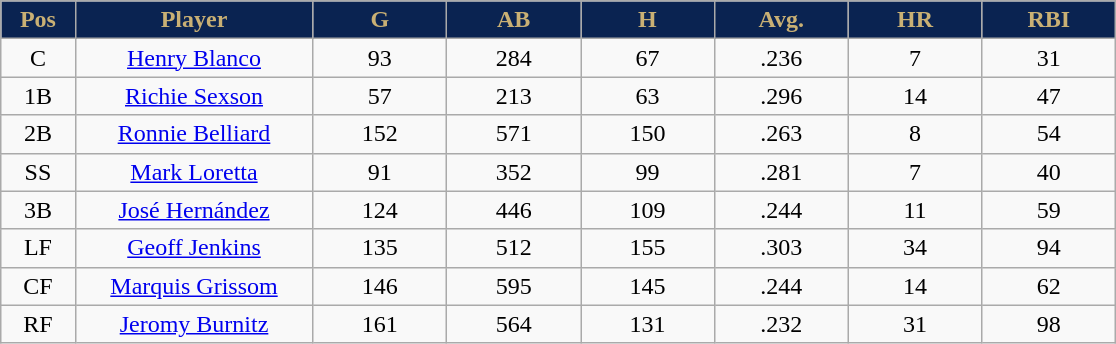<table class="wikitable sortable">
<tr>
<th style="background:#0a2351;color:#c9b074;" width="5%">Pos</th>
<th style="background:#0a2351;color:#c9b074;" width="16%">Player</th>
<th style="background:#0a2351;color:#c9b074;" width="9%">G</th>
<th style="background:#0a2351;color:#c9b074;" width="9%">AB</th>
<th style="background:#0a2351;color:#c9b074;" width="9%">H</th>
<th style="background:#0a2351;color:#c9b074;" width="9%">Avg.</th>
<th style="background:#0a2351;color:#c9b074;" width="9%">HR</th>
<th style="background:#0a2351;color:#c9b074;" width="9%">RBI</th>
</tr>
<tr align="center">
<td>C</td>
<td><a href='#'>Henry Blanco</a></td>
<td>93</td>
<td>284</td>
<td>67</td>
<td>.236</td>
<td>7</td>
<td>31</td>
</tr>
<tr align=center>
<td>1B</td>
<td><a href='#'>Richie Sexson</a></td>
<td>57</td>
<td>213</td>
<td>63</td>
<td>.296</td>
<td>14</td>
<td>47</td>
</tr>
<tr align=center>
<td>2B</td>
<td><a href='#'>Ronnie Belliard</a></td>
<td>152</td>
<td>571</td>
<td>150</td>
<td>.263</td>
<td>8</td>
<td>54</td>
</tr>
<tr align=center>
<td>SS</td>
<td><a href='#'>Mark Loretta</a></td>
<td>91</td>
<td>352</td>
<td>99</td>
<td>.281</td>
<td>7</td>
<td>40</td>
</tr>
<tr align=center>
<td>3B</td>
<td><a href='#'>José Hernández</a></td>
<td>124</td>
<td>446</td>
<td>109</td>
<td>.244</td>
<td>11</td>
<td>59</td>
</tr>
<tr align=center>
<td>LF</td>
<td><a href='#'>Geoff Jenkins</a></td>
<td>135</td>
<td>512</td>
<td>155</td>
<td>.303</td>
<td>34</td>
<td>94</td>
</tr>
<tr align=center>
<td>CF</td>
<td><a href='#'>Marquis Grissom</a></td>
<td>146</td>
<td>595</td>
<td>145</td>
<td>.244</td>
<td>14</td>
<td>62</td>
</tr>
<tr align=center>
<td>RF</td>
<td><a href='#'>Jeromy Burnitz</a></td>
<td>161</td>
<td>564</td>
<td>131</td>
<td>.232</td>
<td>31</td>
<td>98</td>
</tr>
</table>
